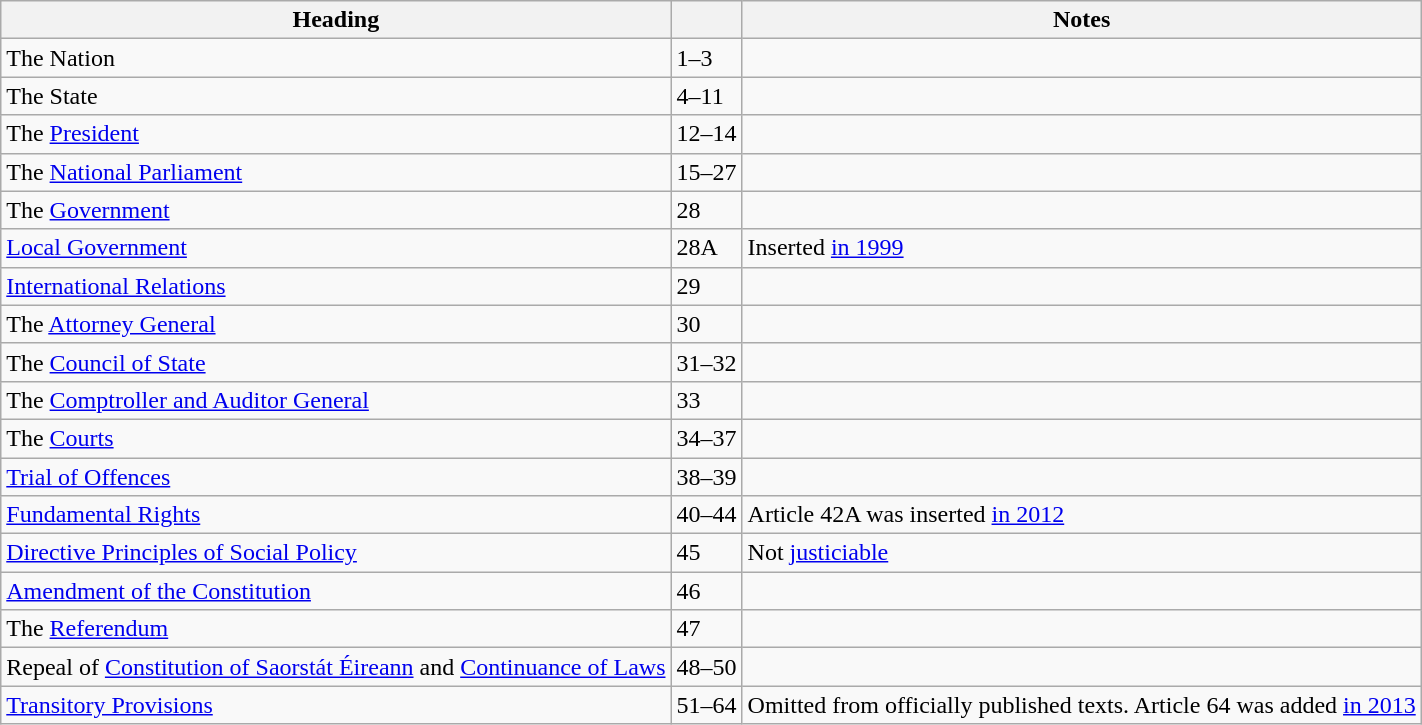<table class="wikitable">
<tr>
<th>Heading</th>
<th></th>
<th>Notes</th>
</tr>
<tr>
<td>The Nation</td>
<td>1–3</td>
</tr>
<tr>
<td>The State</td>
<td>4–11</td>
<td></td>
</tr>
<tr>
<td>The <a href='#'>President</a></td>
<td>12–14</td>
<td></td>
</tr>
<tr>
<td>The <a href='#'>National Parliament</a></td>
<td>15–27</td>
<td></td>
</tr>
<tr>
<td>The <a href='#'>Government</a></td>
<td>28</td>
<td></td>
</tr>
<tr>
<td><a href='#'>Local Government</a></td>
<td>28A</td>
<td>Inserted <a href='#'>in 1999</a></td>
</tr>
<tr>
<td><a href='#'>International Relations</a></td>
<td>29</td>
<td></td>
</tr>
<tr>
<td>The <a href='#'>Attorney General</a></td>
<td>30</td>
<td></td>
</tr>
<tr>
<td>The <a href='#'>Council of State</a></td>
<td>31–32</td>
<td></td>
</tr>
<tr>
<td>The <a href='#'>Comptroller and Auditor General</a></td>
<td>33</td>
<td></td>
</tr>
<tr>
<td>The <a href='#'>Courts</a></td>
<td>34–37</td>
<td></td>
</tr>
<tr>
<td><a href='#'>Trial of Offences</a></td>
<td>38–39</td>
<td></td>
</tr>
<tr>
<td><a href='#'>Fundamental Rights</a></td>
<td>40–44</td>
<td>Article 42A was inserted <a href='#'>in 2012</a></td>
</tr>
<tr>
<td><a href='#'>Directive Principles of Social Policy</a></td>
<td>45</td>
<td>Not <a href='#'>justiciable</a></td>
</tr>
<tr>
<td><a href='#'>Amendment of the Constitution</a></td>
<td>46</td>
<td></td>
</tr>
<tr>
<td>The <a href='#'>Referendum</a></td>
<td>47</td>
<td></td>
</tr>
<tr>
<td>Repeal of <a href='#'>Constitution of Saorstát Éireann</a> and <a href='#'>Continuance of Laws</a></td>
<td>48–50</td>
<td></td>
</tr>
<tr>
<td><a href='#'>Transitory Provisions</a></td>
<td>51–64</td>
<td>Omitted from officially published texts. Article 64 was added <a href='#'>in 2013</a></td>
</tr>
</table>
